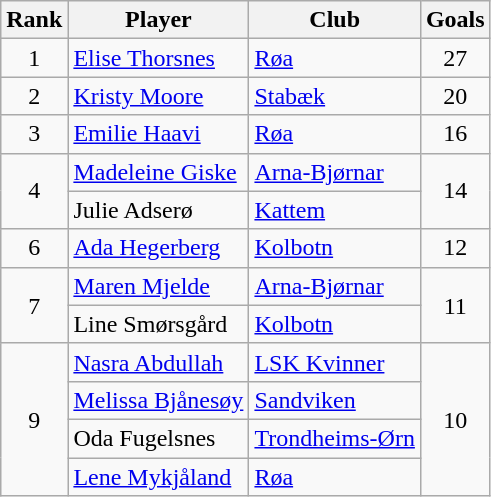<table class="wikitable" style="text-align:center">
<tr>
<th>Rank</th>
<th>Player</th>
<th>Club</th>
<th>Goals</th>
</tr>
<tr>
<td>1</td>
<td align="left"> <a href='#'>Elise Thorsnes</a></td>
<td align="left"><a href='#'>Røa</a></td>
<td>27</td>
</tr>
<tr>
<td>2</td>
<td align="left"> <a href='#'>Kristy Moore</a></td>
<td align="left"><a href='#'>Stabæk</a></td>
<td>20</td>
</tr>
<tr>
<td>3</td>
<td align="left"> <a href='#'>Emilie Haavi</a></td>
<td align="left"><a href='#'>Røa</a></td>
<td>16</td>
</tr>
<tr>
<td rowspan="2">4</td>
<td align="left"> <a href='#'>Madeleine Giske</a></td>
<td align="left"><a href='#'>Arna-Bjørnar</a></td>
<td rowspan="2">14</td>
</tr>
<tr>
<td align="left"> Julie Adserø</td>
<td align="left"><a href='#'>Kattem</a></td>
</tr>
<tr>
<td>6</td>
<td align="left"> <a href='#'>Ada Hegerberg</a></td>
<td align="left"><a href='#'>Kolbotn</a></td>
<td>12</td>
</tr>
<tr>
<td rowspan="2">7</td>
<td align="left"> <a href='#'>Maren Mjelde</a></td>
<td align="left"><a href='#'>Arna-Bjørnar</a></td>
<td rowspan="2">11</td>
</tr>
<tr>
<td align="left"> Line Smørsgård</td>
<td align="left"><a href='#'>Kolbotn</a></td>
</tr>
<tr>
<td rowspan="4">9</td>
<td align="left"> <a href='#'>Nasra Abdullah</a></td>
<td align="left"><a href='#'>LSK Kvinner</a></td>
<td rowspan="4">10</td>
</tr>
<tr>
<td align="left"> <a href='#'>Melissa Bjånesøy</a></td>
<td align="left"><a href='#'>Sandviken</a></td>
</tr>
<tr>
<td align="left"> Oda Fugelsnes</td>
<td align="left"><a href='#'>Trondheims-Ørn</a></td>
</tr>
<tr>
<td align="left"> <a href='#'>Lene Mykjåland</a></td>
<td align="left"><a href='#'>Røa</a></td>
</tr>
</table>
